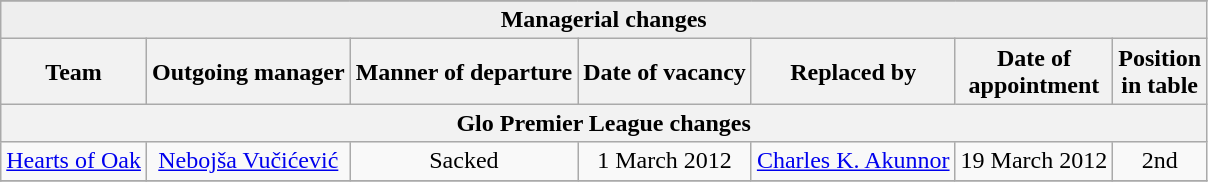<table class="wikitable">
<tr>
</tr>
<tr bgcolor=#EEEEEE>
<td align=center colspan=7><strong>Managerial changes</strong></td>
</tr>
<tr>
<th>Team</th>
<th>Outgoing manager</th>
<th>Manner of departure</th>
<th>Date of vacancy</th>
<th>Replaced by</th>
<th>Date of<br>appointment</th>
<th>Position<br> in table</th>
</tr>
<tr>
<th colspan=7>Glo Premier League changes</th>
</tr>
<tr>
<td align=center><a href='#'>Hearts of Oak</a></td>
<td align=center> <a href='#'>Nebojša Vučićević</a></td>
<td align=center>Sacked</td>
<td align=center>1 March 2012</td>
<td align=center> <a href='#'>Charles K. Akunnor</a></td>
<td align=center>19 March 2012</td>
<td align=center>2nd</td>
</tr>
<tr>
</tr>
</table>
